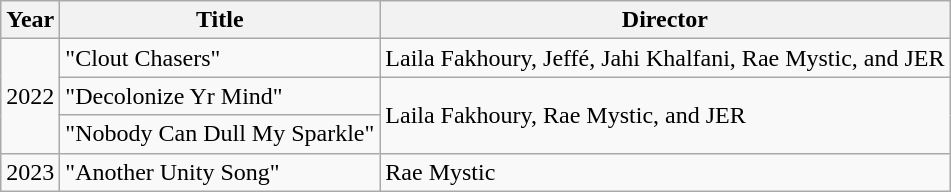<table class="wikitable">
<tr>
<th>Year</th>
<th>Title</th>
<th>Director</th>
</tr>
<tr>
<td rowspan="3">2022</td>
<td>"Clout Chasers"</td>
<td>Laila Fakhoury,  Jeffé, Jahi Khalfani, Rae Mystic, and JER</td>
</tr>
<tr>
<td>"Decolonize Yr Mind"</td>
<td rowspan="2">Laila Fakhoury, Rae Mystic, and JER</td>
</tr>
<tr>
<td>"Nobody Can Dull My Sparkle"</td>
</tr>
<tr>
<td>2023</td>
<td>"Another Unity Song"</td>
<td>Rae Mystic</td>
</tr>
</table>
